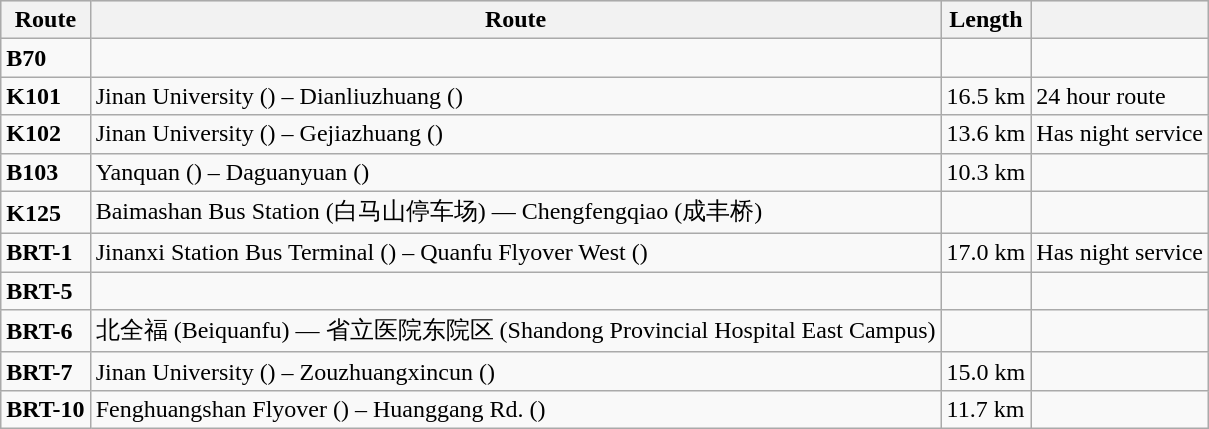<table class="wikitable sortable">
<tr style="background:#E0E0E0;">
<th>Route</th>
<th>Route</th>
<th>Length</th>
<th></th>
</tr>
<tr>
<td><strong>B70</strong></td>
<td></td>
<td></td>
<td></td>
</tr>
<tr>
<td><strong>K101</strong></td>
<td>Jinan University () – Dianliuzhuang ()</td>
<td>16.5 km</td>
<td>24 hour route</td>
</tr>
<tr>
<td><strong>K102</strong></td>
<td>Jinan University () – Gejiazhuang ()</td>
<td>13.6 km</td>
<td>Has night service</td>
</tr>
<tr>
<td><strong>B103</strong></td>
<td>Yanquan ()  – Daguanyuan ()</td>
<td>10.3 km</td>
<td></td>
</tr>
<tr>
<td><strong>K125</strong></td>
<td>Baimashan Bus Station (白马山停车场) — Chengfengqiao (成丰桥)</td>
<td></td>
<td></td>
</tr>
<tr>
<td><strong>BRT-1</strong></td>
<td>Jinanxi Station Bus Terminal () – Quanfu Flyover West ()</td>
<td>17.0 km</td>
<td>Has night service</td>
</tr>
<tr>
<td><strong>BRT-5</strong></td>
<td></td>
<td></td>
<td></td>
</tr>
<tr>
<td><strong>BRT-6</strong></td>
<td>北全福 (Beiquanfu) — 省立医院东院区 (Shandong Provincial Hospital East Campus)</td>
<td></td>
<td></td>
</tr>
<tr>
<td><strong>BRT-7</strong></td>
<td>Jinan University () – Zouzhuangxincun ()</td>
<td>15.0 km</td>
<td></td>
</tr>
<tr>
<td><strong>BRT-10</strong></td>
<td>Fenghuangshan Flyover () – Huanggang Rd. ()</td>
<td>11.7 km</td>
<td></td>
</tr>
</table>
